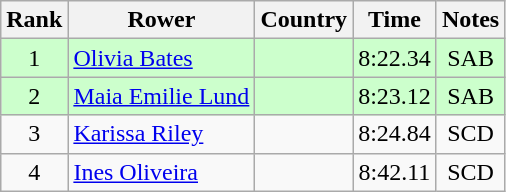<table class="wikitable" style="text-align:center">
<tr>
<th>Rank</th>
<th>Rower</th>
<th>Country</th>
<th>Time</th>
<th>Notes</th>
</tr>
<tr bgcolor=ccffcc>
<td>1</td>
<td align="left"><a href='#'>Olivia Bates</a></td>
<td align="left"></td>
<td>8:22.34</td>
<td>SAB</td>
</tr>
<tr bgcolor=ccffcc>
<td>2</td>
<td align="left"><a href='#'>Maia Emilie Lund</a></td>
<td align="left"></td>
<td>8:23.12</td>
<td>SAB</td>
</tr>
<tr>
<td>3</td>
<td align="left"><a href='#'>Karissa Riley</a></td>
<td align="left"></td>
<td>8:24.84</td>
<td>SCD</td>
</tr>
<tr>
<td>4</td>
<td align="left"><a href='#'>Ines Oliveira</a></td>
<td align="left"></td>
<td>8:42.11</td>
<td>SCD</td>
</tr>
</table>
